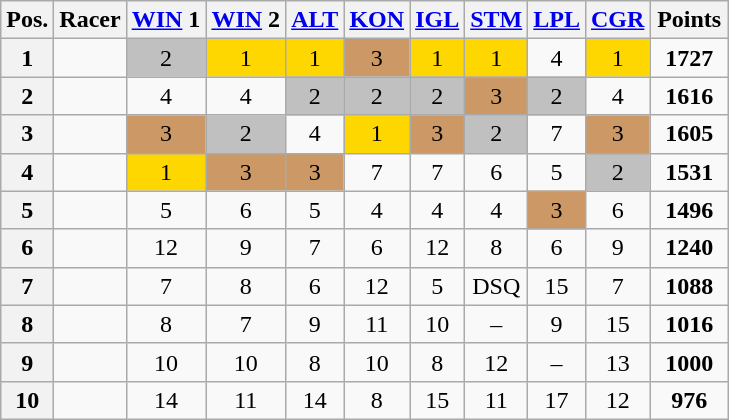<table class="wikitable sortable plainrowheaders" style="text-align:center;">
<tr>
<th scope="col">Pos.</th>
<th scope="col">Racer</th>
<th scope="col"> <a href='#'>WIN</a> 1</th>
<th scope="col"> <a href='#'>WIN</a> 2</th>
<th scope="col"> <a href='#'>ALT</a></th>
<th scope="col"> <a href='#'>KON</a></th>
<th scope="col"> <a href='#'>IGL</a></th>
<th scope="col"> <a href='#'>STM</a></th>
<th scope="col"> <a href='#'>LPL</a></th>
<th scope="col"> <a href='#'>CGR</a></th>
<th style="width:45px;"><strong>Points</strong></th>
</tr>
<tr>
<th style="text-align:center;">1</th>
<td align="left"></td>
<td style="background:silver;">2</td>
<td style="background:gold;">1</td>
<td style="background:gold;">1</td>
<td style="background:#c96;">3</td>
<td style="background:gold;">1</td>
<td style="background:gold;">1</td>
<td>4</td>
<td style="background:gold;">1</td>
<td><strong>1727</strong></td>
</tr>
<tr>
<th style="text-align:center;">2</th>
<td align="left"></td>
<td>4</td>
<td>4</td>
<td style="background:silver;">2</td>
<td style="background:silver;">2</td>
<td style="background:silver;">2</td>
<td style="background:#c96;">3</td>
<td style="background:silver;">2</td>
<td>4</td>
<td><strong>1616</strong></td>
</tr>
<tr>
<th style="text-align:center;">3</th>
<td align="left"></td>
<td style="background:#c96;">3</td>
<td style="background:silver;">2</td>
<td>4</td>
<td style="background:gold;">1</td>
<td style="background:#c96;">3</td>
<td style="background:silver;">2</td>
<td>7</td>
<td style="background:#c96;">3</td>
<td><strong>1605</strong></td>
</tr>
<tr>
<th style="text-align:center;">4</th>
<td align="left"></td>
<td style="background:gold;">1</td>
<td style="background:#c96;">3</td>
<td style="background:#c96;">3</td>
<td>7</td>
<td>7</td>
<td>6</td>
<td>5</td>
<td style="background:silver;">2</td>
<td><strong>1531</strong></td>
</tr>
<tr>
<th style="text-align:center;">5</th>
<td align="left"></td>
<td>5</td>
<td>6</td>
<td>5</td>
<td>4</td>
<td>4</td>
<td>4</td>
<td style="background:#c96;">3</td>
<td>6</td>
<td><strong>1496</strong></td>
</tr>
<tr>
<th style="text-align:center;">6</th>
<td align="left"></td>
<td>12</td>
<td>9</td>
<td>7</td>
<td>6</td>
<td>12</td>
<td>8</td>
<td>6</td>
<td>9</td>
<td><strong>1240</strong></td>
</tr>
<tr>
<th style="text-align:center;">7</th>
<td align="left"></td>
<td>7</td>
<td>8</td>
<td>6</td>
<td>12</td>
<td>5</td>
<td>DSQ</td>
<td>15</td>
<td>7</td>
<td><strong>1088</strong></td>
</tr>
<tr>
<th style="text-align:center;">8</th>
<td align="left"></td>
<td>8</td>
<td>7</td>
<td>9</td>
<td>11</td>
<td>10</td>
<td>–</td>
<td>9</td>
<td>15</td>
<td><strong>1016</strong></td>
</tr>
<tr>
<th style="text-align:center;">9</th>
<td align="left"></td>
<td>10</td>
<td>10</td>
<td>8</td>
<td>10</td>
<td>8</td>
<td>12</td>
<td>–</td>
<td>13</td>
<td><strong>1000</strong></td>
</tr>
<tr>
<th style="text-align:center;">10</th>
<td align="left"></td>
<td>14</td>
<td>11</td>
<td>14</td>
<td>8</td>
<td>15</td>
<td>11</td>
<td>17</td>
<td>12</td>
<td><strong>976</strong></td>
</tr>
</table>
